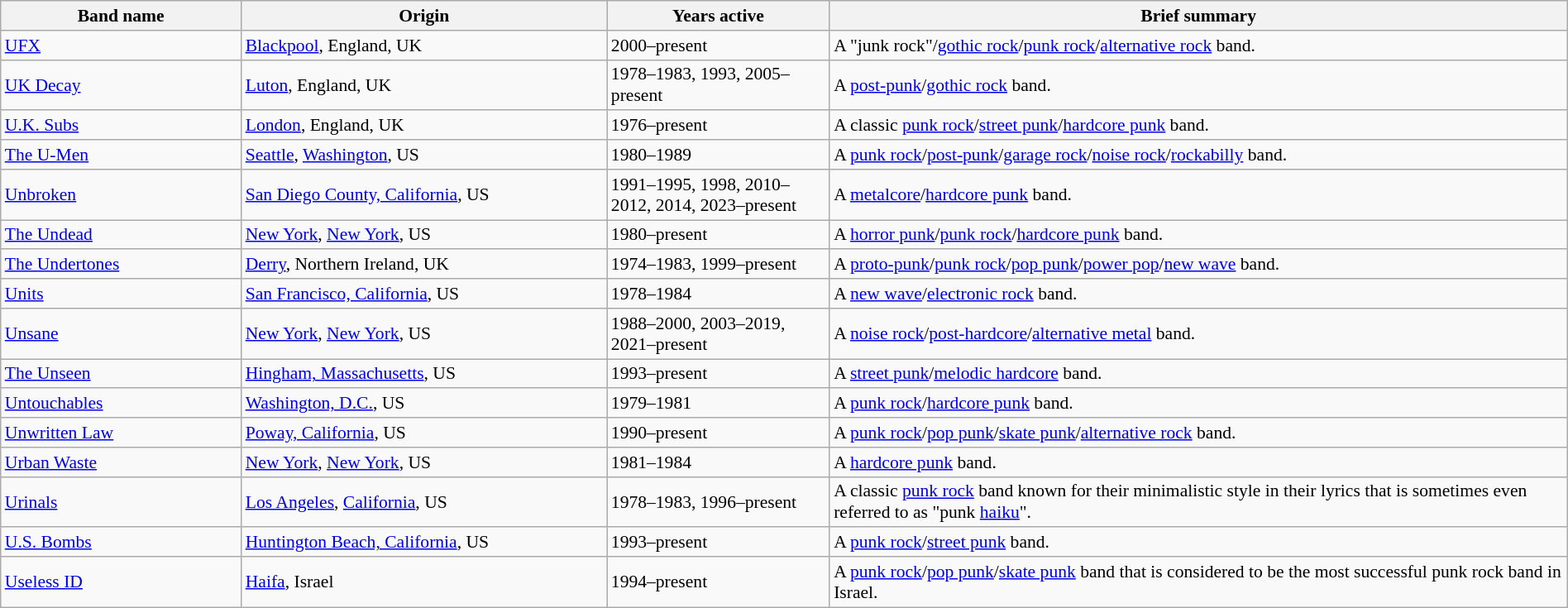<table class="wikitable" style="font-size:90%; width:100%;">
<tr>
<th style="width:13em">Band name</th>
<th style="width:20em">Origin</th>
<th style="width:12em">Years active</th>
<th>Brief summary</th>
</tr>
<tr>
<td><a href='#'>UFX</a></td>
<td><a href='#'>Blackpool</a>, England, UK</td>
<td>2000–present</td>
<td>A "junk rock"/<a href='#'>gothic rock</a>/<a href='#'>punk rock</a>/<a href='#'>alternative rock</a> band.</td>
</tr>
<tr>
<td><a href='#'>UK Decay</a></td>
<td><a href='#'>Luton</a>, England, UK</td>
<td>1978–1983, 1993, 2005–present</td>
<td>A <a href='#'>post-punk</a>/<a href='#'>gothic rock</a> band.</td>
</tr>
<tr>
<td><a href='#'>U.K. Subs</a></td>
<td><a href='#'>London</a>, England, UK</td>
<td>1976–present</td>
<td>A classic <a href='#'>punk rock</a>/<a href='#'>street punk</a>/<a href='#'>hardcore punk</a> band.</td>
</tr>
<tr>
<td><a href='#'>The U-Men</a></td>
<td><a href='#'>Seattle</a>, <a href='#'>Washington</a>, US</td>
<td>1980–1989</td>
<td>A <a href='#'>punk rock</a>/<a href='#'>post-punk</a>/<a href='#'>garage rock</a>/<a href='#'>noise rock</a>/<a href='#'>rockabilly</a> band.</td>
</tr>
<tr>
<td><a href='#'>Unbroken</a></td>
<td><a href='#'>San Diego County, California</a>, US</td>
<td>1991–1995, 1998, 2010–2012, 2014, 2023–present</td>
<td>A <a href='#'>metalcore</a>/<a href='#'>hardcore punk</a> band.</td>
</tr>
<tr>
<td><a href='#'>The Undead</a></td>
<td><a href='#'>New York</a>, <a href='#'>New York</a>, US</td>
<td>1980–present</td>
<td>A <a href='#'>horror punk</a>/<a href='#'>punk rock</a>/<a href='#'>hardcore punk</a> band.</td>
</tr>
<tr>
<td><a href='#'>The Undertones</a></td>
<td><a href='#'>Derry</a>, Northern Ireland, UK</td>
<td>1974–1983, 1999–present</td>
<td>A <a href='#'>proto-punk</a>/<a href='#'>punk rock</a>/<a href='#'>pop punk</a>/<a href='#'>power pop</a>/<a href='#'>new wave</a> band.</td>
</tr>
<tr>
<td><a href='#'>Units</a></td>
<td><a href='#'>San Francisco, California</a>, US</td>
<td>1978–1984</td>
<td>A <a href='#'>new wave</a>/<a href='#'>electronic rock</a> band.</td>
</tr>
<tr>
<td><a href='#'>Unsane</a></td>
<td><a href='#'>New York</a>, <a href='#'>New York</a>, US</td>
<td>1988–2000, 2003–2019, 2021–present</td>
<td>A <a href='#'>noise rock</a>/<a href='#'>post-hardcore</a>/<a href='#'>alternative metal</a> band.</td>
</tr>
<tr>
<td><a href='#'>The Unseen</a></td>
<td><a href='#'>Hingham, Massachusetts</a>, US</td>
<td>1993–present</td>
<td>A <a href='#'>street punk</a>/<a href='#'>melodic hardcore</a> band.</td>
</tr>
<tr>
<td><a href='#'>Untouchables</a></td>
<td><a href='#'>Washington, D.C.</a>, US</td>
<td>1979–1981</td>
<td>A <a href='#'>punk rock</a>/<a href='#'>hardcore punk</a> band.</td>
</tr>
<tr>
<td><a href='#'>Unwritten Law</a></td>
<td><a href='#'>Poway, California</a>, US</td>
<td>1990–present</td>
<td>A <a href='#'>punk rock</a>/<a href='#'>pop punk</a>/<a href='#'>skate punk</a>/<a href='#'>alternative rock</a> band.</td>
</tr>
<tr>
<td><a href='#'>Urban Waste</a></td>
<td><a href='#'>New York</a>, <a href='#'>New York</a>, US</td>
<td>1981–1984</td>
<td>A <a href='#'>hardcore punk</a> band.</td>
</tr>
<tr>
<td><a href='#'>Urinals</a></td>
<td><a href='#'>Los Angeles</a>, <a href='#'>California</a>, US</td>
<td>1978–1983, 1996–present</td>
<td>A classic <a href='#'>punk rock</a> band known for their minimalistic style in their lyrics that is sometimes even referred to as "punk <a href='#'>haiku</a>".</td>
</tr>
<tr>
<td><a href='#'>U.S. Bombs</a></td>
<td><a href='#'>Huntington Beach, California</a>, US</td>
<td>1993–present</td>
<td>A <a href='#'>punk rock</a>/<a href='#'>street punk</a> band.</td>
</tr>
<tr>
<td><a href='#'>Useless ID</a></td>
<td><a href='#'>Haifa</a>, Israel</td>
<td>1994–present</td>
<td>A <a href='#'>punk rock</a>/<a href='#'>pop punk</a>/<a href='#'>skate punk</a> band that is considered to be the most successful punk rock band in Israel.</td>
</tr>
</table>
